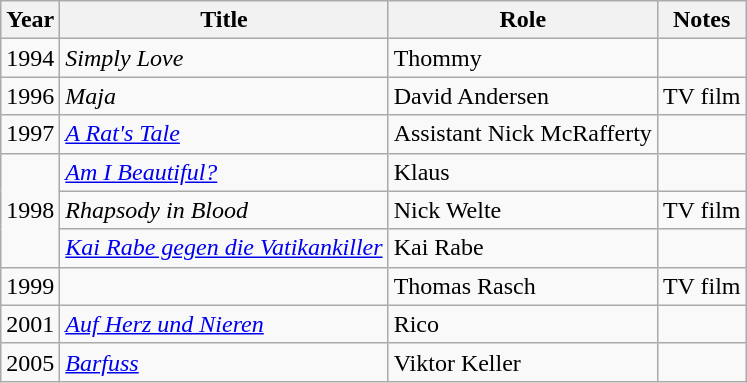<table class="wikitable sortable">
<tr>
<th>Year</th>
<th>Title</th>
<th>Role</th>
<th class="unsortable">Notes</th>
</tr>
<tr>
<td>1994</td>
<td><em>Simply Love</em></td>
<td>Thommy</td>
<td></td>
</tr>
<tr>
<td>1996</td>
<td><em>Maja</em></td>
<td>David Andersen</td>
<td>TV film</td>
</tr>
<tr>
<td>1997</td>
<td><em><a href='#'>A Rat's Tale</a></em></td>
<td>Assistant Nick McRafferty</td>
<td></td>
</tr>
<tr>
<td rowspan=3>1998</td>
<td><em><a href='#'>Am I Beautiful?</a></em></td>
<td>Klaus</td>
<td></td>
</tr>
<tr>
<td><em>Rhapsody in Blood</em></td>
<td>Nick Welte</td>
<td>TV film</td>
</tr>
<tr>
<td><em><a href='#'>Kai Rabe gegen die Vatikankiller</a></em></td>
<td>Kai Rabe</td>
<td></td>
</tr>
<tr>
<td>1999</td>
<td><em></em></td>
<td>Thomas Rasch</td>
<td>TV film</td>
</tr>
<tr>
<td>2001</td>
<td><em><a href='#'>Auf Herz und Nieren</a></em></td>
<td>Rico</td>
<td></td>
</tr>
<tr>
<td>2005</td>
<td><em><a href='#'>Barfuss</a></em></td>
<td>Viktor Keller</td>
<td></td>
</tr>
</table>
